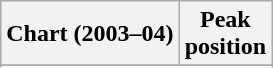<table class="wikitable sortable plainrowheaders" style="text-align:center">
<tr>
<th scope="col">Chart (2003–04)</th>
<th scope="col">Peak<br> position</th>
</tr>
<tr>
</tr>
<tr>
</tr>
</table>
